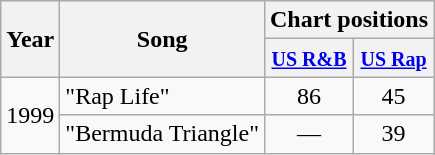<table class="wikitable">
<tr>
<th rowspan="2">Year</th>
<th rowspan="2">Song</th>
<th colspan="2">Chart positions</th>
</tr>
<tr>
<th><small><a href='#'>US R&B</a></small></th>
<th><small><a href='#'>US Rap</a></small></th>
</tr>
<tr>
<td rowspan="2">1999</td>
<td>"Rap Life"</td>
<td align=center>86</td>
<td align=center>45</td>
</tr>
<tr>
<td>"Bermuda Triangle"</td>
<td align=center>—</td>
<td align=center>39</td>
</tr>
</table>
